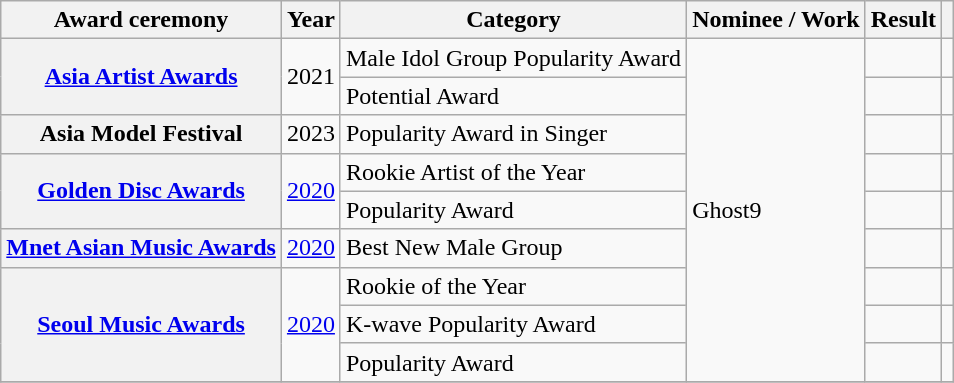<table class="wikitable plainrowheaders sortable">
<tr>
<th scope="col">Award ceremony</th>
<th scope="col">Year</th>
<th scope="col">Category</th>
<th scope="col">Nominee / Work</th>
<th scope="col">Result</th>
<th scope="col" class="unsortable"></th>
</tr>
<tr>
<th scope="row"  rowspan="2"><a href='#'>Asia Artist Awards</a></th>
<td style="text-align:center" rowspan="2">2021</td>
<td>Male Idol Group Popularity Award</td>
<td rowspan="9">Ghost9</td>
<td></td>
<td></td>
</tr>
<tr>
<td>Potential Award</td>
<td></td>
<td style="text-align:center"></td>
</tr>
<tr>
<th scope="row" rowspan=1>Asia Model Festival</th>
<td style="text-align:center">2023</td>
<td>Popularity Award in Singer</td>
<td></td>
<td style="text-align:center"></td>
</tr>
<tr>
<th scope="row" rowspan="2"><a href='#'>Golden Disc Awards</a></th>
<td style="text-align:center" rowspan="2"><a href='#'>2020</a></td>
<td>Rookie Artist of the Year</td>
<td></td>
<td></td>
</tr>
<tr>
<td>Popularity Award</td>
<td></td>
<td></td>
</tr>
<tr>
<th scope="row"  rowspan="1"><a href='#'>Mnet Asian Music Awards</a></th>
<td style="text-align:center"><a href='#'>2020</a></td>
<td>Best New Male Group</td>
<td></td>
<td></td>
</tr>
<tr>
<th scope="row" rowspan="3"><a href='#'>Seoul Music Awards</a></th>
<td style="text-align:center" rowspan="3"><a href='#'>2020</a></td>
<td>Rookie of the Year</td>
<td></td>
<td></td>
</tr>
<tr>
<td>K-wave Popularity Award</td>
<td></td>
<td></td>
</tr>
<tr>
<td>Popularity Award</td>
<td></td>
<td></td>
</tr>
<tr>
</tr>
</table>
